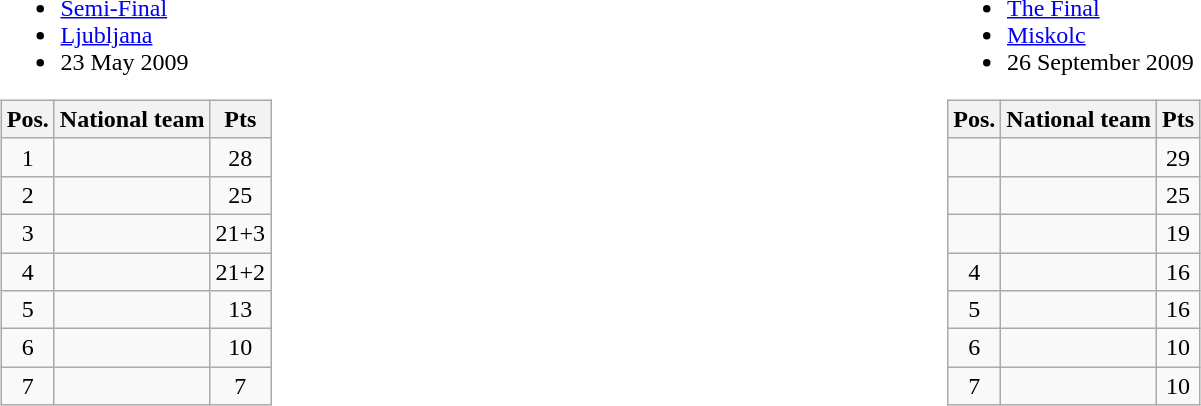<table width=100%>
<tr>
<td width=50%><br><ul><li><a href='#'>Semi-Final</a></li><li> <a href='#'>Ljubljana</a></li><li>23 May 2009</li></ul><table class=wikitable>
<tr>
<th>Pos.</th>
<th>National team</th>
<th>Pts</th>
</tr>
<tr align=center >
<td>1</td>
<td align=left></td>
<td>28</td>
</tr>
<tr align=center >
<td>2</td>
<td align=left></td>
<td>25</td>
</tr>
<tr align=center>
<td>3</td>
<td align=left></td>
<td>21+3</td>
</tr>
<tr align=center>
<td>4</td>
<td align=left></td>
<td>21+2</td>
</tr>
<tr align=center>
<td>5</td>
<td align=left></td>
<td>13</td>
</tr>
<tr align=center>
<td>6</td>
<td align=left></td>
<td>10</td>
</tr>
<tr align=center>
<td>7</td>
<td align=left></td>
<td>7</td>
</tr>
</table>
</td>
<td width=50%><br><ul><li><a href='#'>The Final</a></li><li> <a href='#'>Miskolc</a></li><li>26 September 2009</li></ul><table class=wikitable>
<tr>
<th>Pos.</th>
<th>National team</th>
<th>Pts</th>
</tr>
<tr align=center>
<td></td>
<td align=left></td>
<td>29</td>
</tr>
<tr align=center>
<td></td>
<td align=left></td>
<td>25</td>
</tr>
<tr align=center>
<td></td>
<td align=left></td>
<td>19</td>
</tr>
<tr align=center>
<td>4</td>
<td align=left></td>
<td>16</td>
</tr>
<tr align=center>
<td>5</td>
<td align=left></td>
<td>16</td>
</tr>
<tr align=center>
<td>6</td>
<td align=left></td>
<td>10</td>
</tr>
<tr align=center>
<td>7</td>
<td align=left></td>
<td>10</td>
</tr>
</table>
</td>
</tr>
</table>
